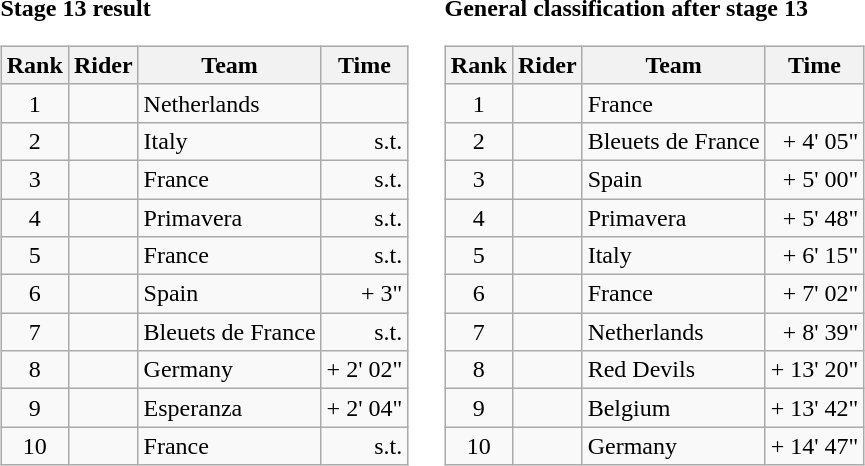<table>
<tr>
<td><strong>Stage 13 result</strong><br><table class="wikitable">
<tr>
<th scope="col">Rank</th>
<th scope="col">Rider</th>
<th scope="col">Team</th>
<th scope="col">Time</th>
</tr>
<tr>
<td style="text-align:center;">1</td>
<td></td>
<td>Netherlands</td>
<td style="text-align:right;"></td>
</tr>
<tr>
<td style="text-align:center;">2</td>
<td></td>
<td>Italy</td>
<td style="text-align:right;">s.t.</td>
</tr>
<tr>
<td style="text-align:center;">3</td>
<td></td>
<td>France</td>
<td style="text-align:right;">s.t.</td>
</tr>
<tr>
<td style="text-align:center;">4</td>
<td></td>
<td>Primavera</td>
<td style="text-align:right;">s.t.</td>
</tr>
<tr>
<td style="text-align:center;">5</td>
<td></td>
<td>France</td>
<td style="text-align:right;">s.t.</td>
</tr>
<tr>
<td style="text-align:center;">6</td>
<td></td>
<td>Spain</td>
<td style="text-align:right;">+ 3"</td>
</tr>
<tr>
<td style="text-align:center;">7</td>
<td></td>
<td>Bleuets de France</td>
<td style="text-align:right;">s.t.</td>
</tr>
<tr>
<td style="text-align:center;">8</td>
<td></td>
<td>Germany</td>
<td style="text-align:right;">+ 2' 02"</td>
</tr>
<tr>
<td style="text-align:center;">9</td>
<td></td>
<td>Esperanza</td>
<td style="text-align:right;">+ 2' 04"</td>
</tr>
<tr>
<td style="text-align:center;">10</td>
<td></td>
<td>France</td>
<td style="text-align:right;">s.t.</td>
</tr>
</table>
</td>
<td></td>
<td><strong>General classification after stage 13</strong><br><table class="wikitable">
<tr>
<th scope="col">Rank</th>
<th scope="col">Rider</th>
<th scope="col">Team</th>
<th scope="col">Time</th>
</tr>
<tr>
<td style="text-align:center;">1</td>
<td></td>
<td>France</td>
<td style="text-align:right;"></td>
</tr>
<tr>
<td style="text-align:center;">2</td>
<td></td>
<td>Bleuets de France</td>
<td style="text-align:right;">+ 4' 05"</td>
</tr>
<tr>
<td style="text-align:center;">3</td>
<td></td>
<td>Spain</td>
<td style="text-align:right;">+ 5' 00"</td>
</tr>
<tr>
<td style="text-align:center;">4</td>
<td></td>
<td>Primavera</td>
<td style="text-align:right;">+ 5' 48"</td>
</tr>
<tr>
<td style="text-align:center;">5</td>
<td></td>
<td>Italy</td>
<td style="text-align:right;">+ 6' 15"</td>
</tr>
<tr>
<td style="text-align:center;">6</td>
<td></td>
<td>France</td>
<td style="text-align:right;">+ 7' 02"</td>
</tr>
<tr>
<td style="text-align:center;">7</td>
<td></td>
<td>Netherlands</td>
<td style="text-align:right;">+ 8' 39"</td>
</tr>
<tr>
<td style="text-align:center;">8</td>
<td></td>
<td>Red Devils</td>
<td style="text-align:right;">+ 13' 20"</td>
</tr>
<tr>
<td style="text-align:center;">9</td>
<td></td>
<td>Belgium</td>
<td style="text-align:right;">+ 13' 42"</td>
</tr>
<tr>
<td style="text-align:center;">10</td>
<td></td>
<td>Germany</td>
<td style="text-align:right;">+ 14' 47"</td>
</tr>
</table>
</td>
</tr>
</table>
